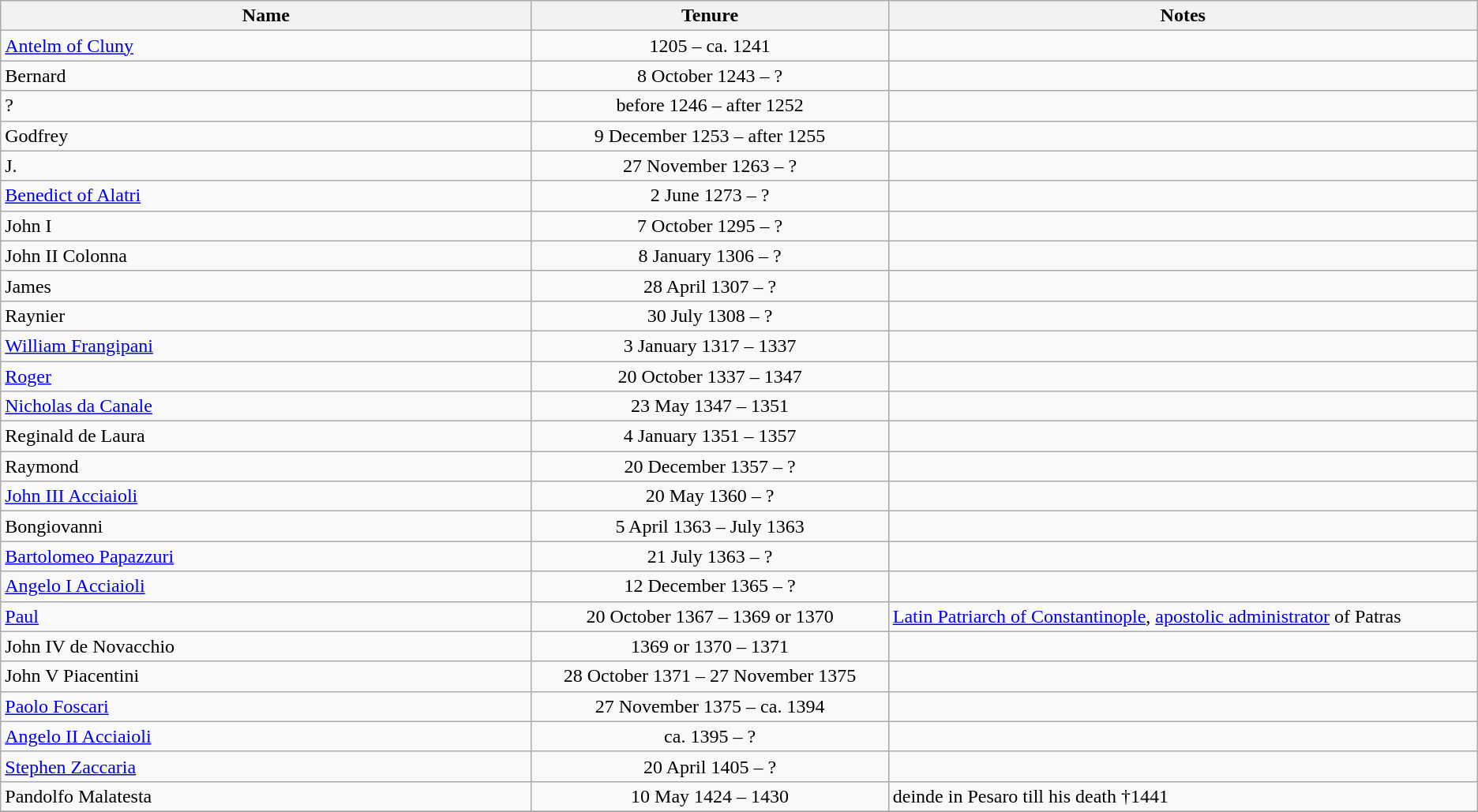<table class="wikitable">
<tr>
<th width="450"><strong>Name</strong></th>
<th width="300"><strong>Tenure</strong></th>
<th width="500"><strong>Notes</strong></th>
</tr>
<tr>
<td><a href='#'>Antelm of Cluny</a></td>
<td align="center">1205 – ca. 1241</td>
<td></td>
</tr>
<tr>
<td>Bernard</td>
<td align="center">8 October 1243 – ?</td>
<td></td>
</tr>
<tr>
<td>?</td>
<td align="center">before 1246 – after 1252</td>
<td></td>
</tr>
<tr>
<td>Godfrey</td>
<td align="center">9 December 1253 – after 1255</td>
<td></td>
</tr>
<tr>
<td>J.</td>
<td align="center">27 November 1263 – ?</td>
<td></td>
</tr>
<tr>
<td><a href='#'>Benedict of Alatri</a></td>
<td align="center">2 June 1273 – ?</td>
<td></td>
</tr>
<tr>
<td>John I</td>
<td align="center">7 October 1295 – ?</td>
<td></td>
</tr>
<tr>
<td>John II Colonna</td>
<td align="center">8 January 1306 – ?</td>
<td></td>
</tr>
<tr>
<td>James</td>
<td align="center">28 April 1307 – ?</td>
<td></td>
</tr>
<tr>
<td>Raynier</td>
<td align="center">30 July 1308 – ?</td>
<td></td>
</tr>
<tr>
<td><a href='#'>William Frangipani</a></td>
<td align="center">3 January 1317 – 1337</td>
<td></td>
</tr>
<tr>
<td><a href='#'>Roger</a></td>
<td align="center">20 October 1337 – 1347</td>
<td></td>
</tr>
<tr>
<td><a href='#'>Nicholas da Canale</a></td>
<td align="center">23 May 1347 – 1351</td>
<td></td>
</tr>
<tr>
<td>Reginald de Laura</td>
<td align="center">4 January 1351 – 1357</td>
<td></td>
</tr>
<tr>
<td>Raymond</td>
<td align="center">20 December 1357 – ?</td>
<td></td>
</tr>
<tr>
<td><a href='#'>John III Acciaioli</a></td>
<td align="center">20 May 1360 – ?</td>
<td></td>
</tr>
<tr>
<td>Bongiovanni</td>
<td align="center">5 April 1363 – July 1363</td>
<td></td>
</tr>
<tr>
<td><a href='#'>Bartolomeo Papazzuri</a></td>
<td align="center">21 July 1363 – ?</td>
<td></td>
</tr>
<tr>
<td><a href='#'>Angelo I Acciaioli</a></td>
<td align="center">12 December 1365 – ?</td>
<td></td>
</tr>
<tr>
<td><a href='#'>Paul</a></td>
<td align="center">20 October 1367 – 1369 or 1370</td>
<td><a href='#'>Latin Patriarch of Constantinople</a>, <a href='#'>apostolic administrator</a> of Patras</td>
</tr>
<tr>
<td>John IV de Novacchio</td>
<td align="center">1369 or 1370 – 1371</td>
<td></td>
</tr>
<tr>
<td>John V Piacentini</td>
<td align="center">28 October 1371 – 27 November 1375</td>
<td></td>
</tr>
<tr>
<td><a href='#'>Paolo Foscari</a></td>
<td align="center">27 November 1375 – ca. 1394</td>
<td></td>
</tr>
<tr>
<td><a href='#'>Angelo II Acciaioli</a></td>
<td align="center">ca. 1395 – ?</td>
<td></td>
</tr>
<tr>
<td><a href='#'>Stephen Zaccaria</a></td>
<td align="center">20 April 1405 – ?</td>
<td></td>
</tr>
<tr>
<td>Pandolfo Malatesta</td>
<td align="center">10 May 1424 – 1430</td>
<td>deinde in Pesaro till his death †1441</td>
</tr>
<tr>
</tr>
</table>
